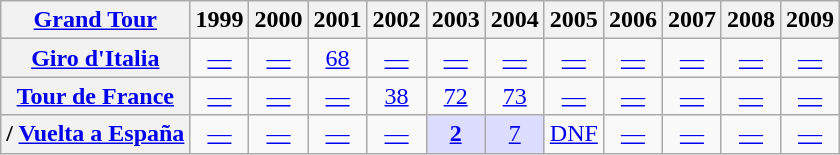<table class="wikitable plainrowheaders">
<tr>
<th scope="col"><a href='#'>Grand Tour</a></th>
<th scope="col">1999</th>
<th scope="col">2000</th>
<th scope="col">2001</th>
<th scope="col">2002</th>
<th scope="col">2003</th>
<th scope="col">2004</th>
<th scope="col">2005</th>
<th scope="col">2006</th>
<th scope="col">2007</th>
<th scope="col">2008</th>
<th scope="col">2009</th>
</tr>
<tr style="text-align:center;">
<th scope="row"> <a href='#'>Giro d'Italia</a></th>
<td><a href='#'>—</a></td>
<td><a href='#'>—</a></td>
<td><a href='#'>68</a></td>
<td><a href='#'>—</a></td>
<td><a href='#'>—</a></td>
<td><a href='#'>—</a></td>
<td><a href='#'>—</a></td>
<td><a href='#'>—</a></td>
<td><a href='#'>—</a></td>
<td><a href='#'>—</a></td>
<td><a href='#'>—</a></td>
</tr>
<tr style="text-align:center;">
<th scope="row"> <a href='#'>Tour de France</a></th>
<td><a href='#'>—</a></td>
<td><a href='#'>—</a></td>
<td><a href='#'>—</a></td>
<td><a href='#'>38</a></td>
<td><a href='#'>72</a></td>
<td><a href='#'>73</a></td>
<td><a href='#'>—</a></td>
<td><a href='#'>—</a></td>
<td><a href='#'>—</a></td>
<td><a href='#'>—</a></td>
<td><a href='#'>—</a></td>
</tr>
<tr style="text-align:center;">
<th scope="row">/ <a href='#'>Vuelta a España</a></th>
<td><a href='#'>—</a></td>
<td><a href='#'>—</a></td>
<td><a href='#'>—</a></td>
<td><a href='#'>—</a></td>
<td style="background:#ddddff;"><a href='#'><strong>2</strong></a></td>
<td style="background:#ddddff;"><a href='#'>7</a></td>
<td><a href='#'>DNF</a></td>
<td><a href='#'>—</a></td>
<td><a href='#'>—</a></td>
<td><a href='#'>—</a></td>
<td><a href='#'>—</a></td>
</tr>
</table>
